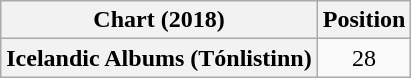<table class="wikitable plainrowheaders" style="text-align:center;">
<tr>
<th>Chart (2018)</th>
<th>Position</th>
</tr>
<tr>
<th scope="row">Icelandic Albums (Tónlistinn)</th>
<td>28</td>
</tr>
</table>
